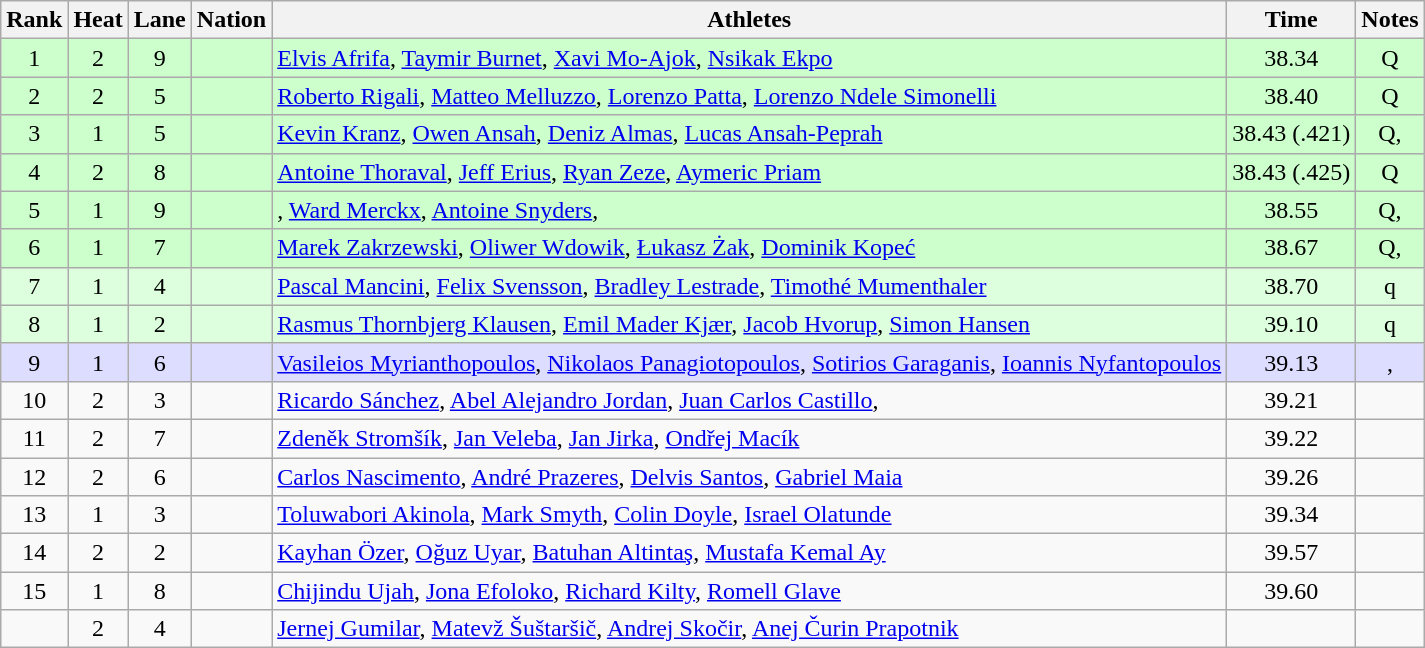<table class="wikitable sortable" style="text-align:center">
<tr>
<th>Rank</th>
<th>Heat</th>
<th>Lane</th>
<th>Nation</th>
<th>Athletes</th>
<th>Time</th>
<th>Notes</th>
</tr>
<tr bgcolor=ccffcc>
<td>1</td>
<td>2</td>
<td>9</td>
<td align=left></td>
<td align=left><a href='#'>Elvis Afrifa</a>, <a href='#'>Taymir Burnet</a>, <a href='#'>Xavi Mo-Ajok</a>, <a href='#'>Nsikak Ekpo</a></td>
<td>38.34</td>
<td>Q</td>
</tr>
<tr bgcolor=ccffcc>
<td>2</td>
<td>2</td>
<td>5</td>
<td align=left></td>
<td align=left><a href='#'>Roberto Rigali</a>, <a href='#'>Matteo Melluzzo</a>, <a href='#'>Lorenzo Patta</a>, <a href='#'>Lorenzo Ndele Simonelli</a></td>
<td>38.40</td>
<td>Q</td>
</tr>
<tr bgcolor=ccffcc>
<td>3</td>
<td>1</td>
<td>5</td>
<td align=left></td>
<td align=left><a href='#'>Kevin Kranz</a>, <a href='#'>Owen Ansah</a>, <a href='#'>Deniz Almas</a>, <a href='#'>Lucas Ansah-Peprah</a></td>
<td>38.43 (.421)</td>
<td>Q, </td>
</tr>
<tr bgcolor=ccffcc>
<td>4</td>
<td>2</td>
<td>8</td>
<td align=left></td>
<td align=left><a href='#'>Antoine Thoraval</a>, <a href='#'>Jeff Erius</a>, <a href='#'>Ryan Zeze</a>, <a href='#'>Aymeric Priam</a></td>
<td>38.43 (.425)</td>
<td>Q</td>
</tr>
<tr bgcolor=ccffcc>
<td>5</td>
<td>1</td>
<td>9</td>
<td align=left></td>
<td align=left>, <a href='#'>Ward Merckx</a>, <a href='#'>Antoine Snyders</a>, </td>
<td>38.55</td>
<td>Q, </td>
</tr>
<tr bgcolor=ccffcc>
<td>6</td>
<td>1</td>
<td>7</td>
<td align=left></td>
<td align=left><a href='#'>Marek Zakrzewski</a>, <a href='#'>Oliwer Wdowik</a>, <a href='#'>Łukasz Żak</a>, <a href='#'>Dominik Kopeć</a></td>
<td>38.67</td>
<td>Q, </td>
</tr>
<tr bgcolor=ddffdd>
<td>7</td>
<td>1</td>
<td>4</td>
<td align=left></td>
<td align=left><a href='#'>Pascal Mancini</a>, <a href='#'>Felix Svensson</a>, <a href='#'>Bradley Lestrade</a>, <a href='#'>Timothé Mumenthaler</a></td>
<td>38.70</td>
<td>q</td>
</tr>
<tr bgcolor=ddffdd>
<td>8</td>
<td>1</td>
<td>2</td>
<td align=left></td>
<td align=left><a href='#'>Rasmus Thornbjerg Klausen</a>, <a href='#'>Emil Mader Kjær</a>, <a href='#'>Jacob Hvorup</a>, <a href='#'>Simon Hansen</a></td>
<td>39.10</td>
<td>q</td>
</tr>
<tr bgcolor=ddddff>
<td>9</td>
<td>1</td>
<td>6</td>
<td align=left></td>
<td align=left><a href='#'>Vasileios Myrianthopoulos</a>, <a href='#'>Nikolaos Panagiotopoulos</a>, <a href='#'>Sotirios Garaganis</a>, <a href='#'>Ioannis Nyfantopoulos</a></td>
<td>39.13</td>
<td>, </td>
</tr>
<tr>
<td>10</td>
<td>2</td>
<td>3</td>
<td align=left></td>
<td align=left><a href='#'>Ricardo Sánchez</a>, <a href='#'>Abel Alejandro Jordan</a>, <a href='#'>Juan Carlos Castillo</a>, </td>
<td>39.21</td>
<td></td>
</tr>
<tr>
<td>11</td>
<td>2</td>
<td>7</td>
<td align=left></td>
<td align=left><a href='#'>Zdeněk Stromšík</a>, <a href='#'>Jan Veleba</a>, <a href='#'>Jan Jirka</a>, <a href='#'>Ondřej Macík</a></td>
<td>39.22</td>
<td></td>
</tr>
<tr>
<td>12</td>
<td>2</td>
<td>6</td>
<td align=left></td>
<td align=left><a href='#'>Carlos Nascimento</a>, <a href='#'>André Prazeres</a>, <a href='#'>Delvis Santos</a>, <a href='#'>Gabriel Maia</a></td>
<td>39.26</td>
<td></td>
</tr>
<tr>
<td>13</td>
<td>1</td>
<td>3</td>
<td align=left></td>
<td align=left><a href='#'>Toluwabori Akinola</a>, <a href='#'>Mark Smyth</a>, <a href='#'>Colin Doyle</a>, <a href='#'>Israel Olatunde</a></td>
<td>39.34</td>
<td></td>
</tr>
<tr>
<td>14</td>
<td>2</td>
<td>2</td>
<td align=left></td>
<td align=left><a href='#'>Kayhan Özer</a>, <a href='#'>Oğuz Uyar</a>, <a href='#'>Batuhan Altintaş</a>, <a href='#'>Mustafa Kemal Ay</a></td>
<td>39.57</td>
<td></td>
</tr>
<tr>
<td>15</td>
<td>1</td>
<td>8</td>
<td align=left></td>
<td align=left><a href='#'>Chijindu Ujah</a>, <a href='#'>Jona Efoloko</a>, <a href='#'>Richard Kilty</a>, <a href='#'>Romell Glave</a></td>
<td>39.60</td>
<td></td>
</tr>
<tr>
<td></td>
<td>2</td>
<td>4</td>
<td align=left></td>
<td align=left><a href='#'>Jernej Gumilar</a>, <a href='#'>Matevž Šuštaršič</a>, <a href='#'>Andrej Skočir</a>, <a href='#'>Anej Čurin Prapotnik</a></td>
<td></td>
<td></td>
</tr>
</table>
